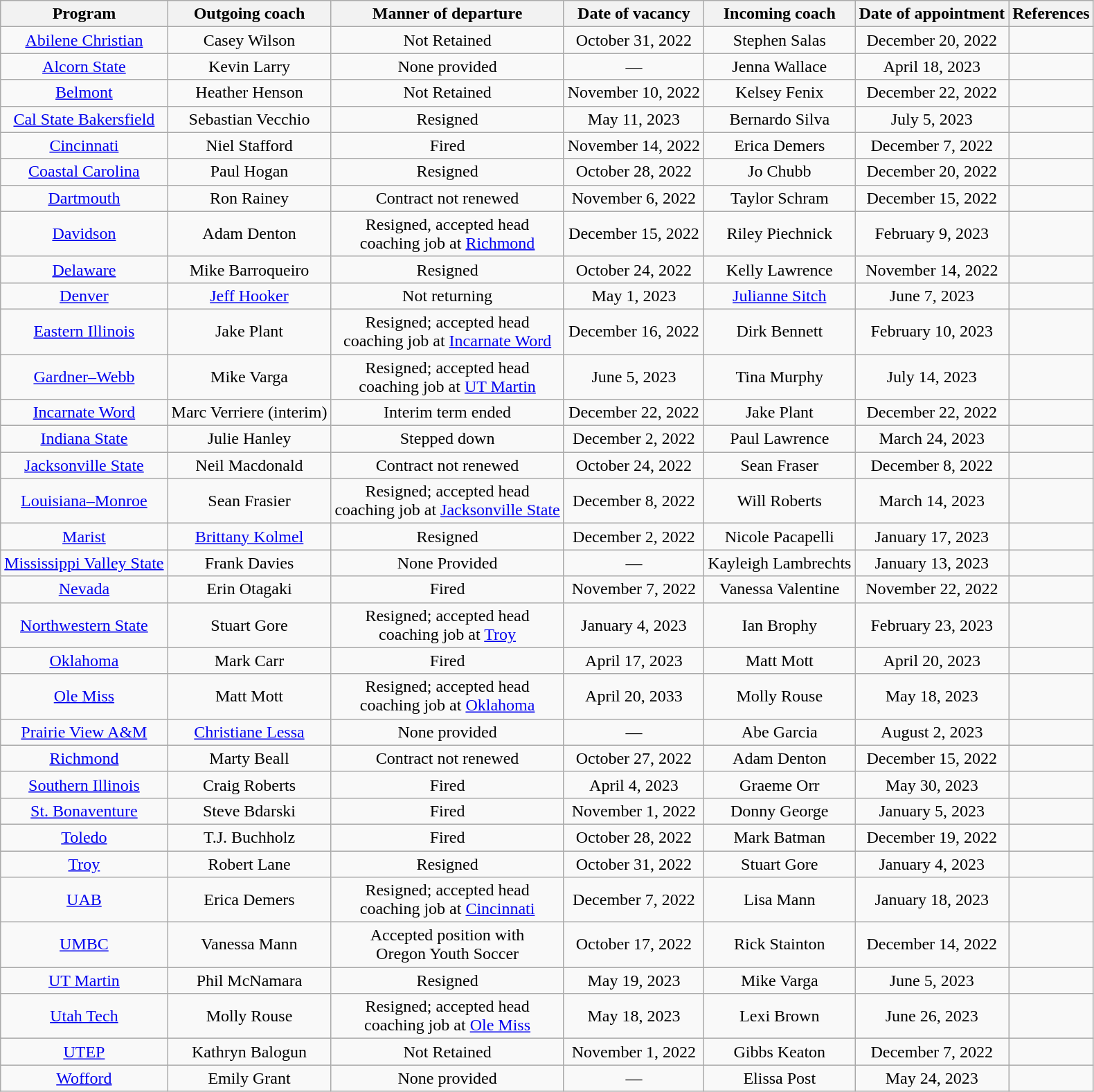<table class="wikitable sortable" style="text-align: center;">
<tr>
<th>Program</th>
<th>Outgoing coach</th>
<th>Manner of departure</th>
<th>Date of vacancy</th>
<th>Incoming coach</th>
<th>Date of appointment</th>
<th>References</th>
</tr>
<tr>
<td><a href='#'>Abilene Christian</a></td>
<td>Casey Wilson</td>
<td>Not Retained</td>
<td>October 31, 2022</td>
<td>Stephen Salas</td>
<td>December 20, 2022</td>
<td></td>
</tr>
<tr>
<td><a href='#'>Alcorn State</a></td>
<td>Kevin Larry</td>
<td>None provided</td>
<td>—</td>
<td>Jenna Wallace</td>
<td>April 18, 2023</td>
<td></td>
</tr>
<tr>
<td><a href='#'>Belmont</a></td>
<td>Heather Henson</td>
<td>Not Retained</td>
<td>November 10, 2022</td>
<td>Kelsey Fenix</td>
<td>December 22, 2022</td>
<td></td>
</tr>
<tr>
<td><a href='#'>Cal State Bakersfield</a></td>
<td>Sebastian Vecchio</td>
<td>Resigned</td>
<td>May 11, 2023</td>
<td>Bernardo Silva</td>
<td>July 5, 2023</td>
<td></td>
</tr>
<tr>
<td><a href='#'>Cincinnati</a></td>
<td>Niel Stafford</td>
<td>Fired</td>
<td>November 14, 2022</td>
<td>Erica Demers</td>
<td>December 7, 2022</td>
<td></td>
</tr>
<tr>
<td><a href='#'>Coastal Carolina</a></td>
<td>Paul Hogan</td>
<td>Resigned</td>
<td>October 28, 2022</td>
<td>Jo Chubb</td>
<td>December 20, 2022</td>
<td></td>
</tr>
<tr>
<td><a href='#'>Dartmouth</a></td>
<td>Ron Rainey</td>
<td>Contract not renewed</td>
<td>November 6, 2022</td>
<td>Taylor Schram</td>
<td>December 15, 2022</td>
<td></td>
</tr>
<tr>
<td><a href='#'>Davidson</a></td>
<td>Adam Denton</td>
<td>Resigned, accepted head<br>coaching job at <a href='#'>Richmond</a></td>
<td>December 15, 2022</td>
<td>Riley Piechnick</td>
<td>February 9, 2023</td>
<td></td>
</tr>
<tr>
<td><a href='#'>Delaware</a></td>
<td>Mike Barroqueiro</td>
<td>Resigned</td>
<td>October 24, 2022</td>
<td>Kelly Lawrence</td>
<td>November 14, 2022</td>
<td></td>
</tr>
<tr>
<td><a href='#'>Denver</a></td>
<td><a href='#'>Jeff Hooker</a></td>
<td>Not returning</td>
<td>May 1, 2023</td>
<td><a href='#'>Julianne Sitch</a></td>
<td>June 7, 2023</td>
<td></td>
</tr>
<tr>
<td><a href='#'>Eastern Illinois</a></td>
<td>Jake Plant</td>
<td>Resigned; accepted head<br>coaching job at <a href='#'>Incarnate Word</a></td>
<td>December 16, 2022</td>
<td>Dirk Bennett</td>
<td>February 10, 2023</td>
<td></td>
</tr>
<tr>
<td><a href='#'>Gardner–Webb</a></td>
<td>Mike Varga</td>
<td>Resigned; accepted head<br>coaching job at <a href='#'>UT Martin</a></td>
<td>June 5, 2023</td>
<td>Tina Murphy</td>
<td>July 14, 2023</td>
<td></td>
</tr>
<tr>
<td><a href='#'>Incarnate Word</a></td>
<td>Marc Verriere (interim)</td>
<td>Interim term ended</td>
<td>December 22, 2022</td>
<td>Jake Plant</td>
<td>December 22, 2022</td>
<td></td>
</tr>
<tr>
<td><a href='#'>Indiana State</a></td>
<td>Julie Hanley</td>
<td>Stepped down</td>
<td>December 2, 2022</td>
<td>Paul Lawrence</td>
<td>March 24, 2023</td>
<td></td>
</tr>
<tr>
<td><a href='#'>Jacksonville State</a></td>
<td>Neil Macdonald</td>
<td>Contract not renewed</td>
<td>October 24, 2022</td>
<td>Sean Fraser</td>
<td>December 8, 2022</td>
<td></td>
</tr>
<tr>
<td><a href='#'>Louisiana–Monroe</a></td>
<td>Sean Frasier</td>
<td>Resigned; accepted head<br>coaching job at <a href='#'>Jacksonville State</a></td>
<td>December 8, 2022</td>
<td>Will Roberts</td>
<td>March 14, 2023</td>
<td></td>
</tr>
<tr>
<td><a href='#'>Marist</a></td>
<td><a href='#'>Brittany Kolmel</a></td>
<td>Resigned</td>
<td>December 2, 2022</td>
<td>Nicole Pacapelli</td>
<td>January 17, 2023</td>
<td></td>
</tr>
<tr>
<td><a href='#'>Mississippi Valley State</a></td>
<td>Frank Davies</td>
<td>None Provided</td>
<td>—</td>
<td>Kayleigh Lambrechts</td>
<td>January 13, 2023</td>
<td></td>
</tr>
<tr>
<td><a href='#'>Nevada</a></td>
<td>Erin Otagaki</td>
<td>Fired</td>
<td>November 7, 2022</td>
<td>Vanessa Valentine</td>
<td>November 22, 2022</td>
<td></td>
</tr>
<tr>
<td><a href='#'>Northwestern State</a></td>
<td>Stuart Gore</td>
<td>Resigned; accepted head<br>coaching job at <a href='#'>Troy</a></td>
<td>January 4, 2023</td>
<td>Ian Brophy</td>
<td>February 23, 2023</td>
<td></td>
</tr>
<tr>
<td><a href='#'>Oklahoma</a></td>
<td>Mark Carr</td>
<td>Fired</td>
<td>April 17, 2023</td>
<td>Matt Mott</td>
<td>April 20, 2023</td>
<td></td>
</tr>
<tr>
<td><a href='#'>Ole Miss</a></td>
<td>Matt Mott</td>
<td>Resigned; accepted head<br>coaching job at <a href='#'>Oklahoma</a></td>
<td>April 20, 2033</td>
<td>Molly Rouse</td>
<td>May 18, 2023</td>
<td></td>
</tr>
<tr>
<td><a href='#'>Prairie View A&M</a></td>
<td><a href='#'>Christiane Lessa</a></td>
<td>None provided</td>
<td>—</td>
<td>Abe Garcia</td>
<td>August 2, 2023</td>
<td></td>
</tr>
<tr>
<td><a href='#'>Richmond</a></td>
<td>Marty Beall</td>
<td>Contract not renewed</td>
<td>October 27, 2022</td>
<td>Adam Denton</td>
<td>December 15, 2022</td>
<td></td>
</tr>
<tr>
<td><a href='#'>Southern Illinois</a></td>
<td>Craig Roberts</td>
<td>Fired</td>
<td>April 4, 2023</td>
<td>Graeme Orr</td>
<td>May 30, 2023</td>
<td></td>
</tr>
<tr>
<td><a href='#'>St. Bonaventure</a></td>
<td>Steve Bdarski</td>
<td>Fired</td>
<td>November 1, 2022</td>
<td>Donny George</td>
<td>January 5, 2023</td>
<td></td>
</tr>
<tr>
<td><a href='#'>Toledo</a></td>
<td>T.J. Buchholz</td>
<td>Fired</td>
<td>October 28, 2022</td>
<td>Mark Batman</td>
<td>December 19, 2022</td>
<td></td>
</tr>
<tr>
<td><a href='#'>Troy</a></td>
<td>Robert Lane</td>
<td>Resigned</td>
<td>October 31, 2022</td>
<td>Stuart Gore</td>
<td>January 4, 2023</td>
<td></td>
</tr>
<tr>
<td><a href='#'>UAB</a></td>
<td>Erica Demers</td>
<td>Resigned; accepted head<br>coaching job at <a href='#'>Cincinnati</a></td>
<td>December 7, 2022</td>
<td>Lisa Mann</td>
<td>January 18, 2023</td>
<td></td>
</tr>
<tr>
<td><a href='#'>UMBC</a></td>
<td>Vanessa Mann</td>
<td>Accepted position with<br>Oregon Youth Soccer</td>
<td>October 17, 2022</td>
<td>Rick Stainton</td>
<td>December 14, 2022</td>
<td></td>
</tr>
<tr>
<td><a href='#'>UT Martin</a></td>
<td>Phil McNamara</td>
<td>Resigned</td>
<td>May 19, 2023</td>
<td>Mike Varga</td>
<td>June 5, 2023</td>
<td></td>
</tr>
<tr>
<td><a href='#'>Utah Tech</a></td>
<td>Molly Rouse</td>
<td>Resigned; accepted head<br>coaching job at <a href='#'>Ole Miss</a></td>
<td>May 18, 2023</td>
<td>Lexi Brown</td>
<td>June 26, 2023</td>
<td></td>
</tr>
<tr>
<td><a href='#'>UTEP</a></td>
<td>Kathryn Balogun</td>
<td>Not Retained</td>
<td>November 1, 2022</td>
<td>Gibbs Keaton</td>
<td>December 7, 2022</td>
<td></td>
</tr>
<tr>
<td><a href='#'>Wofford</a></td>
<td>Emily Grant</td>
<td>None provided</td>
<td>—</td>
<td>Elissa Post</td>
<td>May 24, 2023</td>
<td></td>
</tr>
</table>
